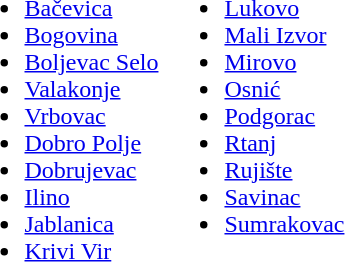<table>
<tr valign=top>
<td><br><ul><li><a href='#'>Bačevica</a></li><li><a href='#'>Bogovina</a></li><li><a href='#'>Boljevac Selo</a></li><li><a href='#'>Valakonje</a></li><li><a href='#'>Vrbovac</a></li><li><a href='#'>Dobro Polje</a></li><li><a href='#'>Dobrujevac</a></li><li><a href='#'>Ilino</a></li><li><a href='#'>Jablanica</a></li><li><a href='#'>Krivi Vir</a></li></ul></td>
<td><br><ul><li><a href='#'>Lukovo</a></li><li><a href='#'>Mali Izvor</a></li><li><a href='#'>Mirovo</a></li><li><a href='#'>Osnić</a></li><li><a href='#'>Podgorac</a></li><li><a href='#'>Rtanj</a></li><li><a href='#'>Rujište</a></li><li><a href='#'>Savinac</a></li><li><a href='#'>Sumrakovac</a></li></ul></td>
</tr>
</table>
